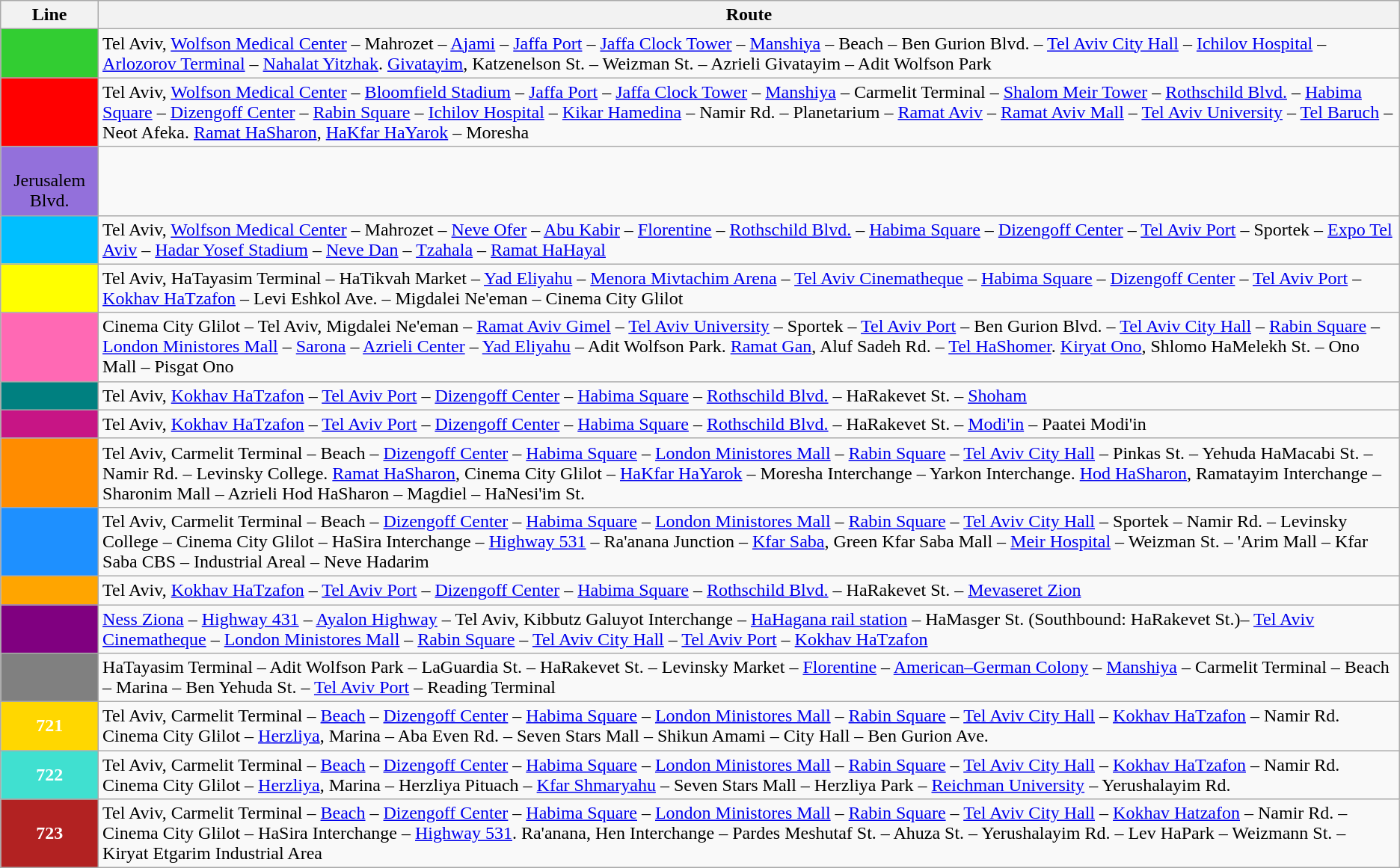<table class="wikitable">
<tr>
<th>Line</th>
<th>Route</th>
</tr>
<tr>
<td style="background: limegreen; text-align: center"><strong></strong></td>
<td>Tel Aviv, <a href='#'>Wolfson Medical Center</a> – Mahrozet – <a href='#'>Ajami</a> – <a href='#'>Jaffa Port</a> – <a href='#'>Jaffa Clock Tower</a> – <a href='#'>Manshiya</a> – Beach – Ben Gurion Blvd. – <a href='#'>Tel Aviv City Hall</a> – <a href='#'>Ichilov Hospital</a> – <a href='#'>Arlozorov Terminal</a> – <a href='#'>Nahalat Yitzhak</a>. <a href='#'>Givatayim</a>, Katzenelson St. – Weizman St. – Azrieli Givatayim – Adit Wolfson Park</td>
</tr>
<tr>
<td style="background: red; text-align: center"><strong></strong></td>
<td>Tel Aviv, <a href='#'>Wolfson Medical Center</a> – <a href='#'>Bloomfield Stadium</a> – <a href='#'>Jaffa Port</a> – <a href='#'>Jaffa Clock Tower</a> – <a href='#'>Manshiya</a> – Carmelit Terminal – <a href='#'>Shalom Meir Tower</a> – <a href='#'>Rothschild Blvd.</a> – <a href='#'>Habima Square</a> – <a href='#'>Dizengoff Center</a> – <a href='#'>Rabin Square</a> – <a href='#'>Ichilov Hospital</a> – <a href='#'>Kikar Hamedina</a> – Namir Rd. – Planetarium – <a href='#'>Ramat Aviv</a> – <a href='#'>Ramat Aviv Mall</a> – <a href='#'>Tel Aviv University</a> – <a href='#'>Tel Baruch</a> – Neot Afeka. <a href='#'>Ramat HaSharon</a>, <a href='#'>HaKfar HaYarok</a> – Moresha</td>
</tr>
<tr>
<td style="background: mediumpurple; text-align: center"><strong></strong><br>Jerusalem Blvd.</td>
</tr>
<tr>
<td style="background: deepskyblue; text-align: center"><strong></strong></td>
<td>Tel Aviv, <a href='#'>Wolfson Medical Center</a> – Mahrozet – <a href='#'>Neve Ofer</a> – <a href='#'>Abu Kabir</a> – <a href='#'>Florentine</a> – <a href='#'>Rothschild Blvd.</a> – <a href='#'>Habima Square</a> – <a href='#'>Dizengoff Center</a> – <a href='#'>Tel Aviv Port</a> – Sportek – <a href='#'>Expo Tel Aviv</a> – <a href='#'>Hadar Yosef Stadium</a> – <a href='#'>Neve Dan</a> – <a href='#'>Tzahala</a> – <a href='#'>Ramat HaHayal</a></td>
</tr>
<tr>
<td style="background: yellow; text-align: center"><strong></strong></td>
<td>Tel Aviv, HaTayasim Terminal – HaTikvah Market – <a href='#'>Yad Eliyahu</a> – <a href='#'>Menora Mivtachim Arena</a> – <a href='#'>Tel Aviv Cinematheque</a> – <a href='#'>Habima Square</a> – <a href='#'>Dizengoff Center</a> – <a href='#'>Tel Aviv Port</a> – <a href='#'>Kokhav HaTzafon</a> – Levi Eshkol Ave. – Migdalei Ne'eman – Cinema City Glilot</td>
</tr>
<tr>
<td style="background: hotpink; text-align: center"><strong></strong></td>
<td>Cinema City Glilot – Tel Aviv, Migdalei Ne'eman – <a href='#'>Ramat Aviv Gimel</a> – <a href='#'>Tel Aviv University</a> – Sportek – <a href='#'>Tel Aviv Port</a> – Ben Gurion Blvd. – <a href='#'>Tel Aviv City Hall</a> – <a href='#'>Rabin Square</a> – <a href='#'>London Ministores Mall</a> – <a href='#'>Sarona</a> – <a href='#'>Azrieli Center</a> – <a href='#'>Yad Eliyahu</a> – Adit Wolfson Park. <a href='#'>Ramat Gan</a>, Aluf Sadeh Rd. – <a href='#'>Tel HaShomer</a>. <a href='#'>Kiryat Ono</a>, Shlomo HaMelekh St. – Ono Mall – Pisgat Ono</td>
</tr>
<tr>
<td style="background: teal; text-align: center"><strong></strong></td>
<td>Tel Aviv, <a href='#'>Kokhav HaTzafon</a> – <a href='#'>Tel Aviv Port</a> – <a href='#'>Dizengoff Center</a> – <a href='#'>Habima Square</a> – <a href='#'>Rothschild Blvd.</a> – HaRakevet St. – <a href='#'>Shoham</a></td>
</tr>
<tr>
<td style="background: mediumvioletred; text-align: center"><strong></strong></td>
<td>Tel Aviv, <a href='#'>Kokhav HaTzafon</a> – <a href='#'>Tel Aviv Port</a> – <a href='#'>Dizengoff Center</a> – <a href='#'>Habima Square</a> – <a href='#'>Rothschild Blvd.</a> – HaRakevet St. – <a href='#'>Modi'in</a> – Paatei Modi'in</td>
</tr>
<tr>
<td style="background: darkorange; text-align: center"><strong></strong></td>
<td>Tel Aviv, Carmelit Terminal – Beach – <a href='#'>Dizengoff Center</a> – <a href='#'>Habima Square</a> – <a href='#'>London Ministores Mall</a> – <a href='#'>Rabin Square</a> – <a href='#'>Tel Aviv City Hall</a> – Pinkas St. – Yehuda HaMacabi St. – Namir Rd. – Levinsky College. <a href='#'>Ramat HaSharon</a>, Cinema City Glilot – <a href='#'>HaKfar HaYarok</a> – Moresha Interchange – Yarkon Interchange. <a href='#'>Hod HaSharon</a>, Ramatayim Interchange – Sharonim Mall – Azrieli Hod HaSharon – Magdiel – HaNesi'im St.</td>
</tr>
<tr>
<td style="background: dodgerblue; text-align: center"><strong></strong></td>
<td>Tel Aviv, Carmelit Terminal – Beach – <a href='#'>Dizengoff Center</a> – <a href='#'>Habima Square</a> – <a href='#'>London Ministores Mall</a> – <a href='#'>Rabin Square</a> – <a href='#'>Tel Aviv City Hall</a> – Sportek – Namir Rd. – Levinsky College – Cinema City Glilot – HaSira Interchange – <a href='#'>Highway 531</a> – Ra'anana Junction – <a href='#'>Kfar Saba</a>, Green Kfar Saba Mall – <a href='#'>Meir Hospital</a> – Weizman St. – 'Arim Mall – Kfar Saba CBS – Industrial Areal – Neve Hadarim</td>
</tr>
<tr>
<td style="background: orange; text-align: center"><strong></strong></td>
<td>Tel Aviv, <a href='#'>Kokhav HaTzafon</a> – <a href='#'>Tel Aviv Port</a> – <a href='#'>Dizengoff Center</a> – <a href='#'>Habima Square</a> – <a href='#'>Rothschild Blvd.</a> – HaRakevet St. – <a href='#'>Mevaseret Zion</a></td>
</tr>
<tr>
<td style="background: purple; text-align: center"><strong></strong></td>
<td><a href='#'>Ness Ziona</a> – <a href='#'>Highway 431</a> – <a href='#'>Ayalon Highway</a> – Tel Aviv, Kibbutz Galuyot Interchange – <a href='#'>HaHagana rail station</a> – HaMasger St. (Southbound: HaRakevet St.)– <a href='#'>Tel Aviv Cinematheque</a> – <a href='#'>London Ministores Mall</a> – <a href='#'>Rabin Square</a> – <a href='#'>Tel Aviv City Hall</a> – <a href='#'>Tel Aviv Port</a> – <a href='#'>Kokhav HaTzafon</a></td>
</tr>
<tr>
<td style="background: grey; text-align: center"><strong></strong></td>
<td>HaTayasim Terminal – Adit Wolfson Park – LaGuardia St. – HaRakevet St. – Levinsky Market – <a href='#'>Florentine</a> – <a href='#'>American–German Colony</a> – <a href='#'>Manshiya</a> – Carmelit Terminal – Beach – Marina – Ben Yehuda St. – <a href='#'>Tel Aviv Port</a> – Reading Terminal</td>
</tr>
<tr>
<td style="text-align: center; background: gold; color:white; font-weight: bold">721</td>
<td>Tel Aviv, Carmelit Terminal – <a href='#'>Beach</a> – <a href='#'>Dizengoff Center</a> – <a href='#'>Habima Square</a> – <a href='#'>London Ministores Mall</a> – <a href='#'>Rabin Square</a> – <a href='#'>Tel Aviv City Hall</a> – <a href='#'>Kokhav HaTzafon</a> – Namir Rd. Cinema City Glilot – <a href='#'>Herzliya</a>, Marina – Aba Even Rd. – Seven Stars Mall – Shikun Amami – City Hall – Ben Gurion Ave.</td>
</tr>
<tr>
<td style="text-align: center; background: turquoise; color:white; font-weight: bold">722</td>
<td>Tel Aviv, Carmelit Terminal – <a href='#'>Beach</a> – <a href='#'>Dizengoff Center</a> – <a href='#'>Habima Square</a> – <a href='#'>London Ministores Mall</a> – <a href='#'>Rabin Square</a> – <a href='#'>Tel Aviv City Hall</a> – <a href='#'>Kokhav HaTzafon</a> – Namir Rd. Cinema City Glilot – <a href='#'>Herzliya</a>, Marina – Herzliya Pituach – <a href='#'>Kfar Shmaryahu</a> – Seven Stars Mall – Herzliya Park – <a href='#'>Reichman University</a> – Yerushalayim Rd.</td>
</tr>
<tr>
<td style="text-align: center; background: firebrick; color:white; font-weight: bold">723</td>
<td>Tel Aviv, Carmelit Terminal – <a href='#'>Beach</a> – <a href='#'>Dizengoff Center</a> – <a href='#'>Habima Square</a> – <a href='#'>London Ministores Mall</a> – <a href='#'>Rabin Square</a> – <a href='#'>Tel Aviv City Hall</a> – <a href='#'>Kokhav Hatzafon</a> – Namir Rd. – Cinema City Glilot – HaSira Interchange – <a href='#'>Highway 531</a>. Ra'anana, Hen Interchange – Pardes Meshutaf St. – Ahuza St. – Yerushalayim Rd. – Lev HaPark – Weizmann St. – Kiryat Etgarim Industrial Area</td>
</tr>
</table>
